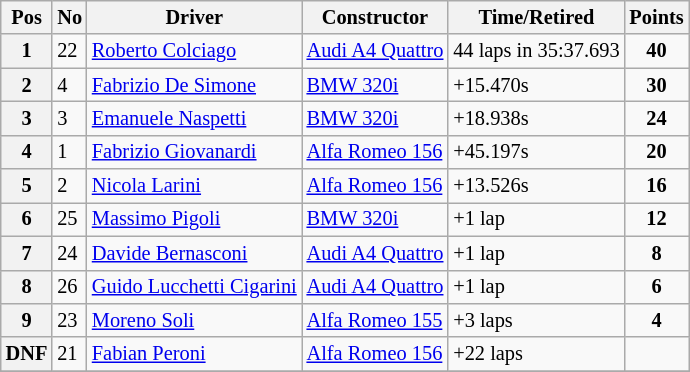<table class="wikitable" style="font-size: 85%;">
<tr>
<th>Pos</th>
<th>No</th>
<th>Driver</th>
<th>Constructor</th>
<th>Time/Retired</th>
<th>Points</th>
</tr>
<tr>
<th>1</th>
<td>22</td>
<td> <a href='#'>Roberto Colciago</a></td>
<td><a href='#'>Audi A4 Quattro</a></td>
<td>44 laps in 35:37.693</td>
<td align=center><strong>40</strong></td>
</tr>
<tr>
<th>2</th>
<td>4</td>
<td> <a href='#'>Fabrizio De Simone</a></td>
<td><a href='#'>BMW 320i</a></td>
<td>+15.470s</td>
<td align=center><strong>30</strong></td>
</tr>
<tr>
<th>3</th>
<td>3</td>
<td> <a href='#'>Emanuele Naspetti</a></td>
<td><a href='#'>BMW 320i</a></td>
<td>+18.938s</td>
<td align=center><strong>24</strong></td>
</tr>
<tr>
<th>4</th>
<td>1</td>
<td> <a href='#'>Fabrizio Giovanardi</a></td>
<td><a href='#'>Alfa Romeo 156</a></td>
<td>+45.197s</td>
<td align=center><strong>20</strong></td>
</tr>
<tr>
<th>5</th>
<td>2</td>
<td> <a href='#'>Nicola Larini</a></td>
<td><a href='#'>Alfa Romeo 156</a></td>
<td>+13.526s</td>
<td align=center><strong>16</strong></td>
</tr>
<tr>
<th>6</th>
<td>25</td>
<td> <a href='#'>Massimo Pigoli</a></td>
<td><a href='#'>BMW 320i</a></td>
<td>+1 lap</td>
<td align=center><strong>12</strong></td>
</tr>
<tr>
<th>7</th>
<td>24</td>
<td> <a href='#'>Davide Bernasconi</a></td>
<td><a href='#'>Audi A4 Quattro</a></td>
<td>+1 lap</td>
<td align=center><strong>8</strong></td>
</tr>
<tr>
<th>8</th>
<td>26</td>
<td> <a href='#'>Guido Lucchetti Cigarini</a></td>
<td><a href='#'>Audi A4 Quattro</a></td>
<td>+1 lap</td>
<td align=center><strong>6</strong></td>
</tr>
<tr>
<th>9</th>
<td>23</td>
<td> <a href='#'>Moreno Soli</a></td>
<td><a href='#'>Alfa Romeo 155</a></td>
<td>+3 laps</td>
<td align=center><strong>4</strong></td>
</tr>
<tr>
<th>DNF</th>
<td>21</td>
<td> <a href='#'>Fabian Peroni</a></td>
<td><a href='#'>Alfa Romeo 156</a></td>
<td>+22 laps</td>
<td></td>
</tr>
<tr>
</tr>
</table>
